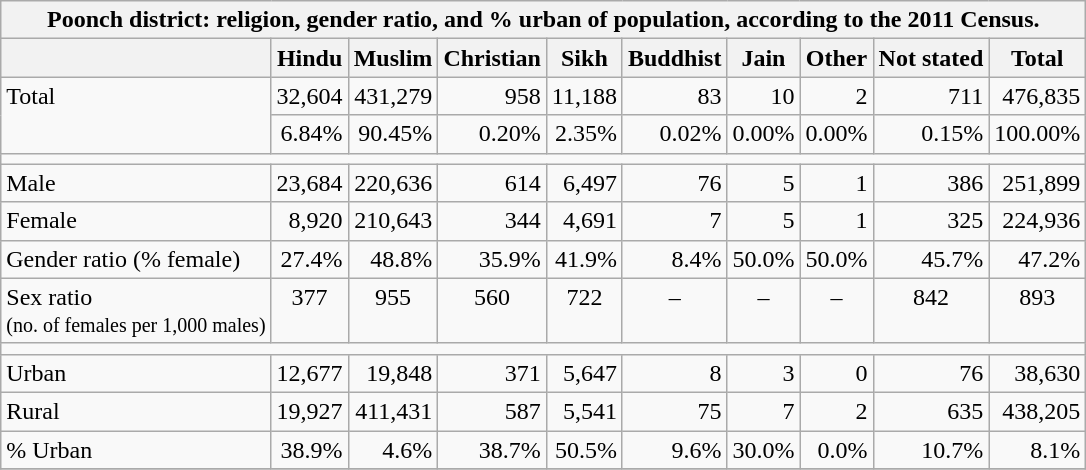<table class="wikitable mw-collapsible mw-collapsed">
<tr>
<th colspan=10>Poonch district: religion, gender ratio, and % urban of population, according to the 2011 Census.</th>
</tr>
<tr style="vertical-align:top;">
<th></th>
<th>Hindu</th>
<th>Muslim</th>
<th>Christian</th>
<th>Sikh</th>
<th>Buddhist</th>
<th>Jain</th>
<th>Other</th>
<th>Not stated</th>
<th>Total</th>
</tr>
<tr style="vertical-align:top;text-align:right;">
<td rowspan=2 style="text-align:left;">Total</td>
<td>32,604</td>
<td>431,279</td>
<td>958</td>
<td>11,188</td>
<td>83</td>
<td>10</td>
<td>2</td>
<td>711</td>
<td>476,835</td>
</tr>
<tr style="vertical-align:top;text-align:right;">
<td>6.84%</td>
<td>90.45%</td>
<td>0.20%</td>
<td>2.35%</td>
<td>0.02%</td>
<td>0.00%</td>
<td>0.00%</td>
<td>0.15%</td>
<td>100.00%</td>
</tr>
<tr>
<td colspan=10></td>
</tr>
<tr style="vertical-align:top;text-align:right;">
<td style="text-align:left;">Male</td>
<td>23,684</td>
<td>220,636</td>
<td>614</td>
<td>6,497</td>
<td>76</td>
<td>5</td>
<td>1</td>
<td>386</td>
<td>251,899</td>
</tr>
<tr style="vertical-align:top;text-align:right;">
<td style="text-align:left;">Female</td>
<td>8,920</td>
<td>210,643</td>
<td>344</td>
<td>4,691</td>
<td>7</td>
<td>5</td>
<td>1</td>
<td>325</td>
<td>224,936</td>
</tr>
<tr style="vertical-align:top;text-align:right;">
<td style="text-align:left;">Gender ratio (% female)</td>
<td>27.4%</td>
<td>48.8%</td>
<td>35.9%</td>
<td>41.9%</td>
<td>8.4%</td>
<td>50.0%</td>
<td>50.0%</td>
<td>45.7%</td>
<td>47.2%</td>
</tr>
<tr style="vertical-align:top;text-align:center;">
<td style="text-align:left;">Sex ratio <br><small>(no. of females per 1,000 males)</small></td>
<td>377</td>
<td>955</td>
<td>560</td>
<td>722</td>
<td>–</td>
<td>–</td>
<td>–</td>
<td>842</td>
<td>893</td>
</tr>
<tr>
<td colspan=10></td>
</tr>
<tr style="vertical-align:top;text-align:right;">
<td style="text-align:left;">Urban</td>
<td>12,677</td>
<td>19,848</td>
<td>371</td>
<td>5,647</td>
<td>8</td>
<td>3</td>
<td>0</td>
<td>76</td>
<td>38,630</td>
</tr>
<tr style="vertical-align:top;text-align:right;">
<td style="text-align:left;">Rural</td>
<td>19,927</td>
<td>411,431</td>
<td>587</td>
<td>5,541</td>
<td>75</td>
<td>7</td>
<td>2</td>
<td>635</td>
<td>438,205</td>
</tr>
<tr style="vertical-align:top;text-align:right;">
<td style="text-align:left;">% Urban</td>
<td>38.9%</td>
<td>4.6%</td>
<td>38.7%</td>
<td>50.5%</td>
<td>9.6%</td>
<td>30.0%</td>
<td>0.0%</td>
<td>10.7%</td>
<td>8.1%</td>
</tr>
<tr>
</tr>
</table>
